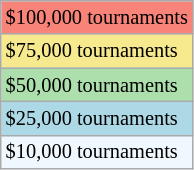<table class="wikitable" style="font-size:85%">
<tr style="background:#f88379;">
<td>$100,000 tournaments</td>
</tr>
<tr style="background:#f7e98e;">
<td>$75,000 tournaments</td>
</tr>
<tr style="background:#addfad;">
<td>$50,000 tournaments</td>
</tr>
<tr style="background:lightblue;">
<td>$25,000 tournaments</td>
</tr>
<tr style="background:#f0f8ff;">
<td>$10,000 tournaments</td>
</tr>
</table>
